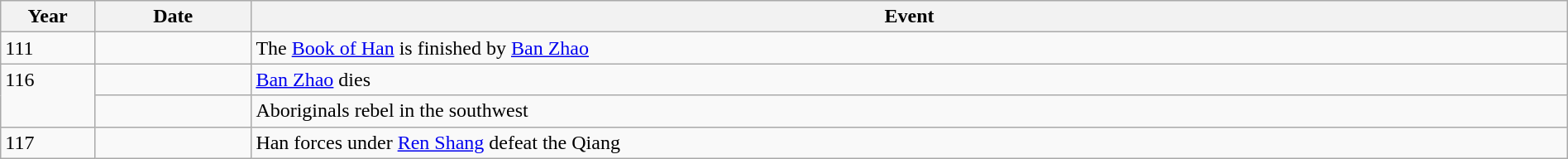<table class="wikitable" style="width:100%;">
<tr>
<th style="width:6%">Year</th>
<th style="width:10%">Date</th>
<th>Event</th>
</tr>
<tr>
<td>111</td>
<td></td>
<td>The <a href='#'>Book of Han</a> is finished by <a href='#'>Ban Zhao</a></td>
</tr>
<tr>
<td rowspan="2" style="vertical-align:top;">116</td>
<td></td>
<td><a href='#'>Ban Zhao</a> dies</td>
</tr>
<tr>
<td></td>
<td>Aboriginals rebel in the southwest</td>
</tr>
<tr>
<td>117</td>
<td></td>
<td>Han forces under <a href='#'>Ren Shang</a> defeat the Qiang</td>
</tr>
</table>
